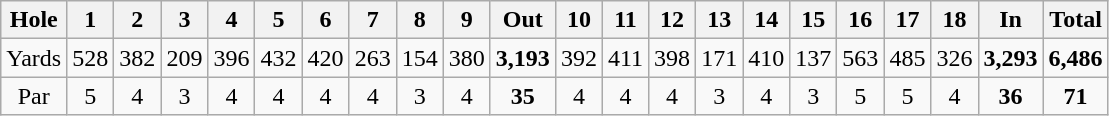<table class="wikitable" style="text-align:center">
<tr>
<th>Hole</th>
<th>1</th>
<th>2</th>
<th>3</th>
<th>4</th>
<th>5</th>
<th>6</th>
<th>7</th>
<th>8</th>
<th>9</th>
<th>Out</th>
<th>10</th>
<th>11</th>
<th>12</th>
<th>13</th>
<th>14</th>
<th>15</th>
<th>16</th>
<th>17</th>
<th>18</th>
<th>In</th>
<th>Total</th>
</tr>
<tr>
<td>Yards</td>
<td>528</td>
<td>382</td>
<td>209</td>
<td>396</td>
<td>432</td>
<td>420</td>
<td>263</td>
<td>154</td>
<td>380</td>
<td><strong>3,193</strong></td>
<td>392</td>
<td>411</td>
<td>398</td>
<td>171</td>
<td>410</td>
<td>137</td>
<td>563</td>
<td>485</td>
<td>326</td>
<td><strong>3,293</strong></td>
<td><strong>6,486</strong></td>
</tr>
<tr>
<td>Par</td>
<td>5</td>
<td>4</td>
<td>3</td>
<td>4</td>
<td>4</td>
<td>4</td>
<td>4</td>
<td>3</td>
<td>4</td>
<td><strong>35</strong></td>
<td>4</td>
<td>4</td>
<td>4</td>
<td>3</td>
<td>4</td>
<td>3</td>
<td>5</td>
<td>5</td>
<td>4</td>
<td><strong>36</strong></td>
<td><strong>71</strong></td>
</tr>
</table>
